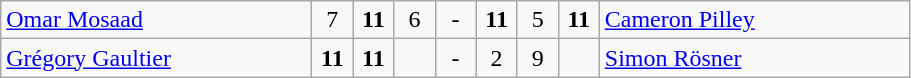<table class="wikitable">
<tr>
<td width=200> <a href='#'>Omar Mosaad</a></td>
<td style="width:20px; text-align:center;">7</td>
<td style="width:20px; text-align:center;"><strong>11</strong></td>
<td style="width:20px; text-align:center;">6</td>
<td style="width:20px; text-align:center;">-</td>
<td style="width:20px; text-align:center;"><strong>11</strong></td>
<td style="width:20px; text-align:center;">5</td>
<td style="width:20px; text-align:center;"><strong>11</strong></td>
<td width=200> <a href='#'>Cameron Pilley</a></td>
</tr>
<tr>
<td> <a href='#'>Grégory Gaultier</a></td>
<td style="text-align:center;"><strong>11</strong></td>
<td style="text-align:center;"><strong>11</strong></td>
<td style="text-align:center;"></td>
<td style="text-align:center;">-</td>
<td style="text-align:center;">2</td>
<td style="text-align:center;">9</td>
<td style="text-align:center;"></td>
<td> <a href='#'>Simon Rösner</a></td>
</tr>
</table>
